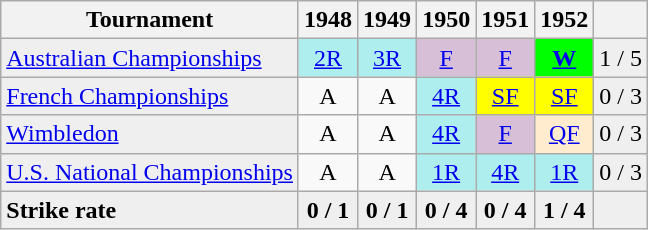<table class=wikitable style=text-align:center>
<tr>
<th>Tournament</th>
<th>1948</th>
<th>1949</th>
<th>1950</th>
<th>1951</th>
<th>1952</th>
<th></th>
</tr>
<tr>
<td align=left bgcolor=#efefef><a href='#'>Australian Championships</a></td>
<td bgcolor=afeeee><a href='#'>2R</a></td>
<td bgcolor=afeeee><a href='#'>3R</a></td>
<td bgcolor=thistle><a href='#'>F</a></td>
<td bgcolor=thistle><a href='#'>F</a></td>
<td bgcolor=lime><a href='#'><strong>W</strong></a></td>
<td bgcolor=#efefef>1 / 5</td>
</tr>
<tr>
<td align=left bgcolor=#efefef><a href='#'>French Championships</a></td>
<td>A</td>
<td>A</td>
<td bgcolor=afeeee><a href='#'>4R</a></td>
<td bgcolor=yellow><a href='#'>SF</a></td>
<td bgcolor=yellow><a href='#'>SF</a></td>
<td bgcolor=#efefef>0 / 3</td>
</tr>
<tr>
<td align=left bgcolor=#efefef><a href='#'>Wimbledon</a></td>
<td>A</td>
<td>A</td>
<td bgcolor=afeeee><a href='#'>4R</a></td>
<td bgcolor=thistle><a href='#'>F</a></td>
<td bgcolor=ffebcd><a href='#'>QF</a></td>
<td bgcolor=#efefef>0 / 3</td>
</tr>
<tr>
<td align=left bgcolor=#efefef><a href='#'>U.S. National Championships</a></td>
<td>A</td>
<td>A</td>
<td bgcolor=afeeee><a href='#'>1R</a></td>
<td bgcolor=afeeee><a href='#'>4R</a></td>
<td bgcolor=afeeee><a href='#'>1R</a></td>
<td bgcolor=#efefef>0 / 3</td>
</tr>
<tr style="font-weight:bold; background:#efefef;">
<td style=text-align:left>Strike rate</td>
<td>0 / 1</td>
<td>0 / 1</td>
<td>0 / 4</td>
<td>0 / 4</td>
<td>1 / 4</td>
<td></td>
</tr>
</table>
